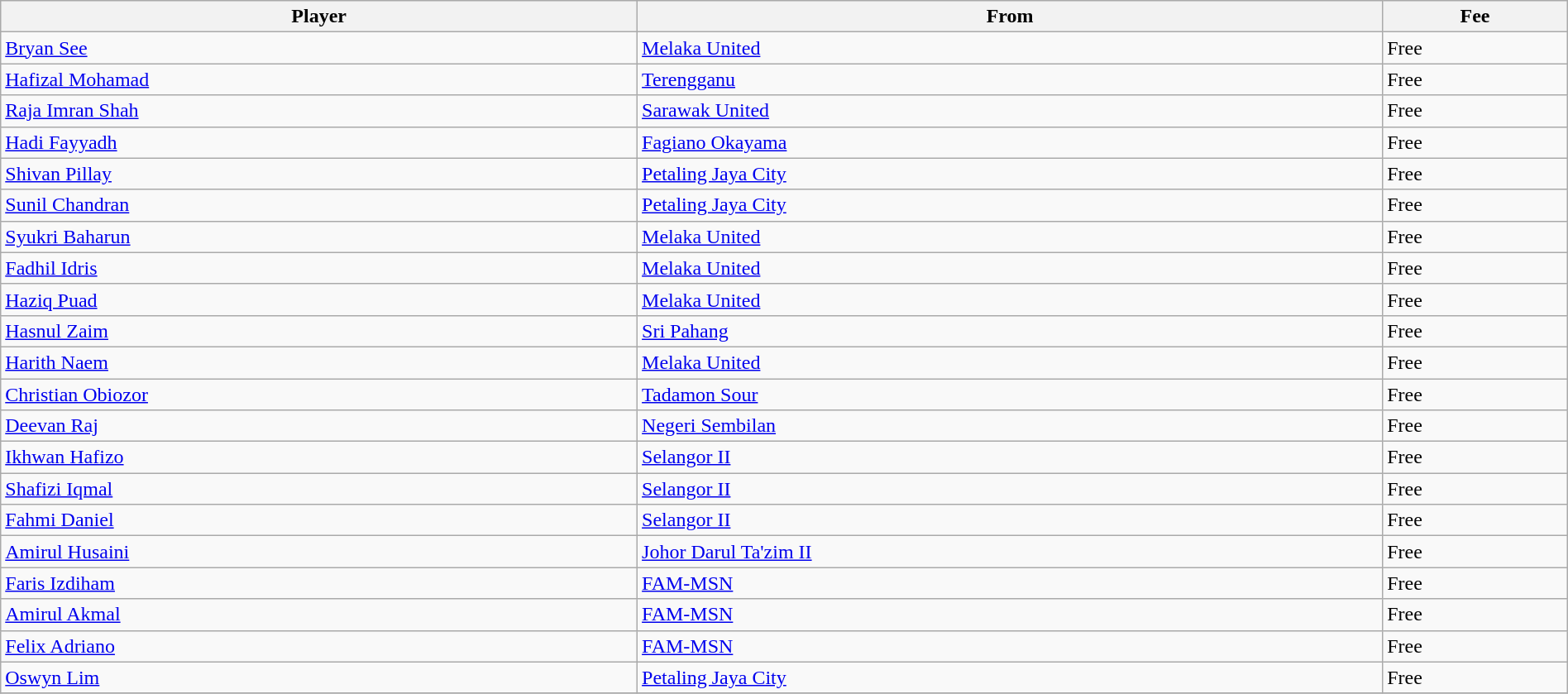<table class="wikitable" style="text-align:left; font-size:100%;width:100%;">
<tr>
<th style="background:; color:;">Player</th>
<th style="background:; color:;">From</th>
<th style="background:; color:;">Fee</th>
</tr>
<tr>
<td> <a href='#'>Bryan See</a></td>
<td> <a href='#'>Melaka United</a></td>
<td>Free</td>
</tr>
<tr>
<td> <a href='#'>Hafizal Mohamad</a></td>
<td> <a href='#'>Terengganu</a></td>
<td>Free</td>
</tr>
<tr>
<td> <a href='#'>Raja Imran Shah</a></td>
<td> <a href='#'>Sarawak United</a></td>
<td>Free</td>
</tr>
<tr>
<td> <a href='#'>Hadi Fayyadh</a></td>
<td> <a href='#'>Fagiano Okayama</a></td>
<td>Free</td>
</tr>
<tr>
<td> <a href='#'>Shivan Pillay</a></td>
<td> <a href='#'>Petaling Jaya City</a></td>
<td>Free</td>
</tr>
<tr>
<td> <a href='#'>Sunil Chandran</a></td>
<td> <a href='#'>Petaling Jaya City</a></td>
<td>Free</td>
</tr>
<tr>
<td> <a href='#'>Syukri Baharun</a></td>
<td> <a href='#'>Melaka United</a></td>
<td>Free</td>
</tr>
<tr>
<td> <a href='#'>Fadhil Idris</a></td>
<td> <a href='#'>Melaka United</a></td>
<td>Free</td>
</tr>
<tr>
<td> <a href='#'>Haziq Puad</a></td>
<td> <a href='#'>Melaka United</a></td>
<td>Free</td>
</tr>
<tr>
<td> <a href='#'>Hasnul Zaim</a></td>
<td> <a href='#'>Sri Pahang</a></td>
<td>Free</td>
</tr>
<tr>
<td> <a href='#'>Harith Naem</a></td>
<td> <a href='#'>Melaka United</a></td>
<td>Free</td>
</tr>
<tr>
<td> <a href='#'>Christian Obiozor</a></td>
<td> <a href='#'>Tadamon Sour</a></td>
<td>Free</td>
</tr>
<tr>
<td> <a href='#'>Deevan Raj</a></td>
<td> <a href='#'>Negeri Sembilan</a></td>
<td>Free</td>
</tr>
<tr>
<td> <a href='#'>Ikhwan Hafizo</a></td>
<td> <a href='#'>Selangor II</a></td>
<td>Free</td>
</tr>
<tr>
<td> <a href='#'>Shafizi Iqmal</a></td>
<td> <a href='#'>Selangor II</a></td>
<td>Free</td>
</tr>
<tr>
<td> <a href='#'>Fahmi Daniel</a></td>
<td> <a href='#'>Selangor II</a></td>
<td>Free</td>
</tr>
<tr>
<td> <a href='#'>Amirul Husaini</a></td>
<td> <a href='#'>Johor Darul Ta'zim II</a></td>
<td>Free</td>
</tr>
<tr>
<td> <a href='#'>Faris Izdiham</a></td>
<td> <a href='#'>FAM-MSN</a></td>
<td>Free</td>
</tr>
<tr>
<td> <a href='#'>Amirul Akmal</a></td>
<td> <a href='#'>FAM-MSN</a></td>
<td>Free</td>
</tr>
<tr>
<td> <a href='#'>Felix Adriano</a></td>
<td> <a href='#'>FAM-MSN</a></td>
<td>Free</td>
</tr>
<tr>
<td> <a href='#'>Oswyn Lim</a></td>
<td> <a href='#'>Petaling Jaya City</a></td>
<td>Free</td>
</tr>
<tr>
</tr>
</table>
